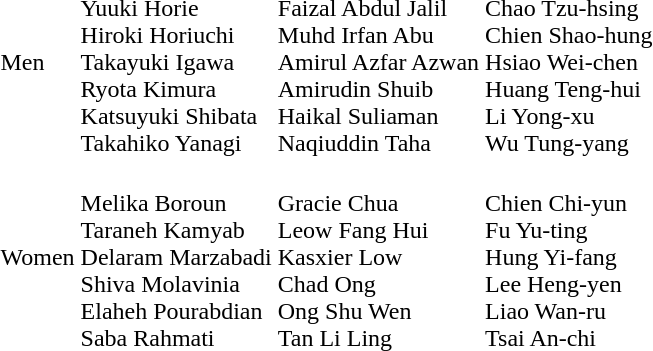<table>
<tr>
<td>Men</td>
<td><br>Yuuki Horie<br>Hiroki Horiuchi<br>Takayuki Igawa<br>Ryota Kimura<br>Katsuyuki Shibata<br>Takahiko Yanagi</td>
<td><br>Faizal Abdul Jalil<br>Muhd Irfan Abu<br>Amirul Azfar Azwan<br>Amirudin Shuib<br>Haikal Suliaman<br>Naqiuddin Taha</td>
<td><br>Chao Tzu-hsing<br>Chien Shao-hung<br>Hsiao Wei-chen<br>Huang Teng-hui<br>Li Yong-xu<br>Wu Tung-yang</td>
</tr>
<tr>
<td>Women</td>
<td><br>Melika Boroun<br>Taraneh Kamyab<br>Delaram Marzabadi<br>Shiva Molavinia<br>Elaheh Pourabdian<br>Saba Rahmati</td>
<td><br>Gracie Chua<br>Leow Fang Hui<br>Kasxier Low<br>Chad Ong<br>Ong Shu Wen<br>Tan Li Ling</td>
<td><br>Chien Chi-yun<br>Fu Yu-ting<br>Hung Yi-fang<br>Lee Heng-yen<br>Liao Wan-ru<br>Tsai An-chi</td>
</tr>
</table>
